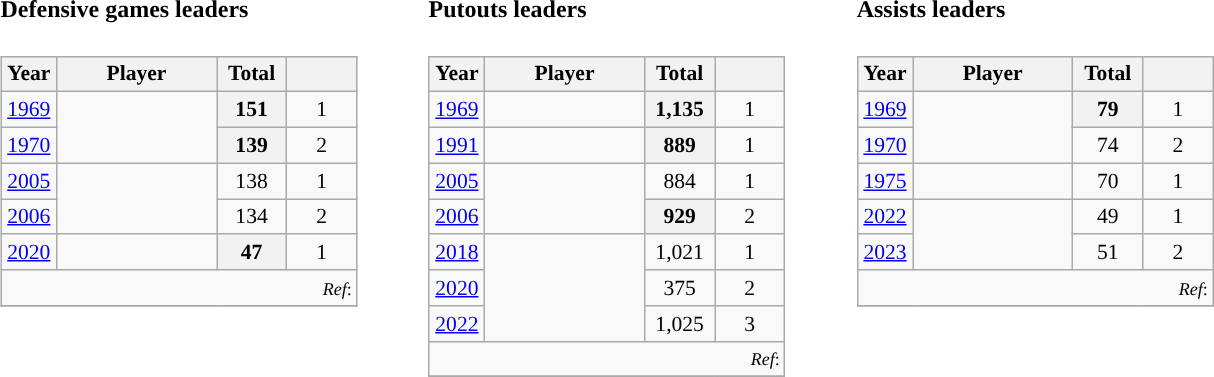<table>
<tr>
<td valign="top"><br><h4>Defensive games leaders</h4><table class="wikitable sortable"" style="font-size: 90%; text-align:left;">
<tr>
<th width="30">Year</th>
<th width="100">Player</th>
<th width="40">Total</th>
<th width="40"></th>
</tr>
<tr>
<td style="text-align:center"><a href='#'>1969</a></td>
<td rowspan="2"; align=left></td>
<th>151</th>
<td style="text-align:center">1</td>
</tr>
<tr>
<td style="text-align:center"><a href='#'>1970</a></td>
<th>139</th>
<td style="text-align:center">2</td>
</tr>
<tr>
<td style="text-align:center"><a href='#'>2005</a></td>
<td rowspan="2"; align=left></td>
<td style="text-align:center">138</td>
<td style="text-align:center">1</td>
</tr>
<tr>
<td style="text-align:center"><a href='#'>2006</a></td>
<td style="text-align:center">134</td>
<td style="text-align:center">2</td>
</tr>
<tr>
<td style="text-align:center"><a href='#'>2020</a></td>
<td align=left></td>
<th>47</th>
<td style="text-align:center">1</td>
</tr>
<tr class="sortbottom">
<td style="text-align:right"; colspan="4"><small> <em>Ref</em>:</small></td>
</tr>
<tr>
</tr>
</table>
</td>
<td width="25"> </td>
<td valign="top"><br><h4>Putouts leaders</h4><table class="wikitable sortable"" style="font-size: 90%; text-align:left;">
<tr>
<th width="30">Year</th>
<th width="100">Player</th>
<th width="40">Total</th>
<th width="40"></th>
</tr>
<tr>
<td style="text-align:center"><a href='#'>1969</a></td>
<td align=left></td>
<th>1,135</th>
<td style="text-align:center">1</td>
</tr>
<tr>
<td style="text-align:center"><a href='#'>1991</a></td>
<td align=left></td>
<th>889</th>
<td style="text-align:center">1</td>
</tr>
<tr>
<td style="text-align:center"><a href='#'>2005</a></td>
<td rowspan="2"; align=left></td>
<td style="text-align:center">884</td>
<td style="text-align:center">1</td>
</tr>
<tr>
<td style="text-align:center"><a href='#'>2006</a></td>
<th>929</th>
<td style="text-align:center">2</td>
</tr>
<tr>
<td style="text-align:center"><a href='#'>2018</a></td>
<td rowspan="3"; align=left></td>
<td style="text-align:center">1,021</td>
<td style="text-align:center">1</td>
</tr>
<tr>
<td style="text-align:center"><a href='#'>2020</a></td>
<td style="text-align:center">375</td>
<td style="text-align:center">2</td>
</tr>
<tr>
<td style="text-align:center"><a href='#'>2022</a></td>
<td style="text-align:center">1,025</td>
<td style="text-align:center">3</td>
</tr>
<tr class="sortbottom">
<td style="text-align:right"; colspan="4"><small><em>Ref</em>:</small></td>
</tr>
<tr>
</tr>
</table>
</td>
<td width="25"> </td>
<td valign="top"><br><h4>Assists leaders</h4><table class="wikitable sortable"" style="font-size: 90%; text-align:left;">
<tr>
<th width="30">Year</th>
<th width="100">Player</th>
<th width="40">Total</th>
<th width="40"></th>
</tr>
<tr>
<td style="text-align:center"><a href='#'>1969</a></td>
<td rowspan="2"; align=left></td>
<th>79</th>
<td style="text-align:center">1</td>
</tr>
<tr>
<td style="text-align:center"><a href='#'>1970</a></td>
<td style="text-align:center">74</td>
<td style="text-align:center">2</td>
</tr>
<tr>
<td style="text-align:center"><a href='#'>1975</a></td>
<td align=left></td>
<td style="text-align:center">70</td>
<td style="text-align:center">1</td>
</tr>
<tr>
<td style="text-align:center"><a href='#'>2022</a></td>
<td rowspan="2"; align=left></td>
<td style="text-align:center">49</td>
<td style="text-align:center">1</td>
</tr>
<tr>
<td style="text-align:center"><a href='#'>2023</a></td>
<td style="text-align:center">51</td>
<td style="text-align:center">2</td>
</tr>
<tr class="sortbottom">
<td style="text-align:right"; colspan="4"><small><em>Ref</em>:</small></td>
</tr>
<tr>
</tr>
</table>
</td>
</tr>
</table>
